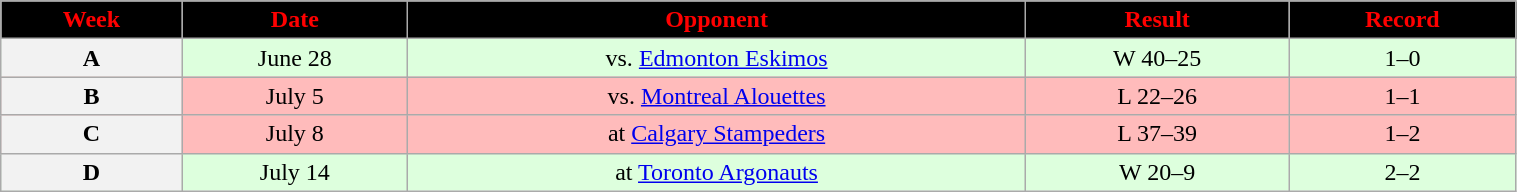<table class="wikitable" style="min-width:80%;text-align:center;">
<tr>
<th style="background:black; color:red;">Week</th>
<th style="background:black; color:red;">Date</th>
<th style="background:black; color:red;">Opponent</th>
<th style="background:black; color:red;">Result</th>
<th style="background:black; color:red;">Record</th>
</tr>
<tr style="background:#ddffdd">
<th>A</th>
<td>June 28</td>
<td>vs. <a href='#'>Edmonton Eskimos</a></td>
<td>W 40–25</td>
<td>1–0</td>
</tr>
<tr style="background:#ffbbbb">
<th>B</th>
<td>July 5</td>
<td>vs. <a href='#'>Montreal Alouettes</a></td>
<td>L 22–26</td>
<td>1–1</td>
</tr>
<tr style="background:#ffbbbb">
<th>C</th>
<td>July 8</td>
<td>at <a href='#'>Calgary Stampeders</a></td>
<td>L 37–39</td>
<td>1–2</td>
</tr>
<tr style="background:#ddffdd">
<th>D</th>
<td>July 14</td>
<td>at <a href='#'>Toronto Argonauts</a></td>
<td>W 20–9</td>
<td>2–2</td>
</tr>
</table>
